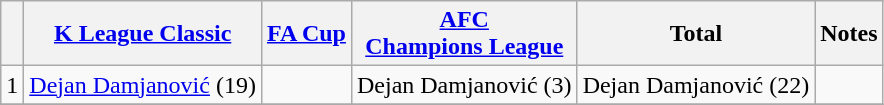<table class="wikitable" style="text-align:center">
<tr>
<th></th>
<th><a href='#'>K League Classic</a></th>
<th><a href='#'>FA Cup</a></th>
<th><a href='#'>AFC<br>Champions League</a></th>
<th>Total</th>
<th>Notes</th>
</tr>
<tr>
<td>1</td>
<td align=left> <a href='#'>Dejan Damjanović</a> (19)</td>
<td align=left></td>
<td>Dejan Damjanović (3)</td>
<td>Dejan Damjanović (22)</td>
<td></td>
</tr>
<tr>
</tr>
</table>
